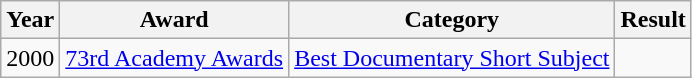<table class="wikitable plainrowheaders" style="text-align:center;">
<tr>
<th>Year</th>
<th>Award</th>
<th>Category</th>
<th>Result</th>
</tr>
<tr>
<td rowspan="1">2000</td>
<td rowspan="1"><a href='#'>73rd Academy Awards</a></td>
<td><a href='#'>Best Documentary Short Subject</a></td>
<td></td>
</tr>
</table>
